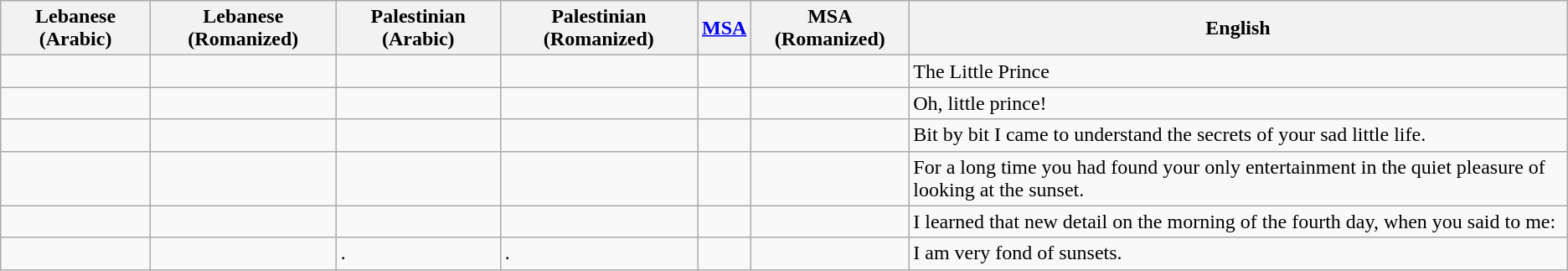<table class="wikitable">
<tr>
<th>Lebanese (Arabic)</th>
<th>Lebanese (Romanized)</th>
<th>Palestinian (Arabic)</th>
<th>Palestinian (Romanized)</th>
<th><a href='#'>MSA</a></th>
<th>MSA (Romanized)</th>
<th>English</th>
</tr>
<tr>
<td><div></div></td>
<td></td>
<td><div></div></td>
<td></td>
<td><div></div></td>
<td></td>
<td>The Little Prince</td>
</tr>
<tr>
<td><div></div></td>
<td></td>
<td><div></div></td>
<td></td>
<td><div></div></td>
<td></td>
<td>Oh, little prince!</td>
</tr>
<tr>
<td><div></div></td>
<td></td>
<td><div></div></td>
<td></td>
<td><div></div></td>
<td></td>
<td>Bit by bit I came to understand the secrets of your sad little life.</td>
</tr>
<tr>
<td><div></div></td>
<td></td>
<td><div></div></td>
<td></td>
<td><div></div></td>
<td></td>
<td>For a long time you had found your only entertainment in the quiet pleasure of looking at the sunset.</td>
</tr>
<tr>
<td><div></div></td>
<td></td>
<td><div></div></td>
<td></td>
<td><div></div></td>
<td></td>
<td>I learned that new detail on the morning of the fourth day, when you said to me:</td>
</tr>
<tr>
<td><div></div></td>
<td></td>
<td><div>.</div></td>
<td>.</td>
<td><div></div></td>
<td></td>
<td>I am very fond of sunsets.</td>
</tr>
</table>
